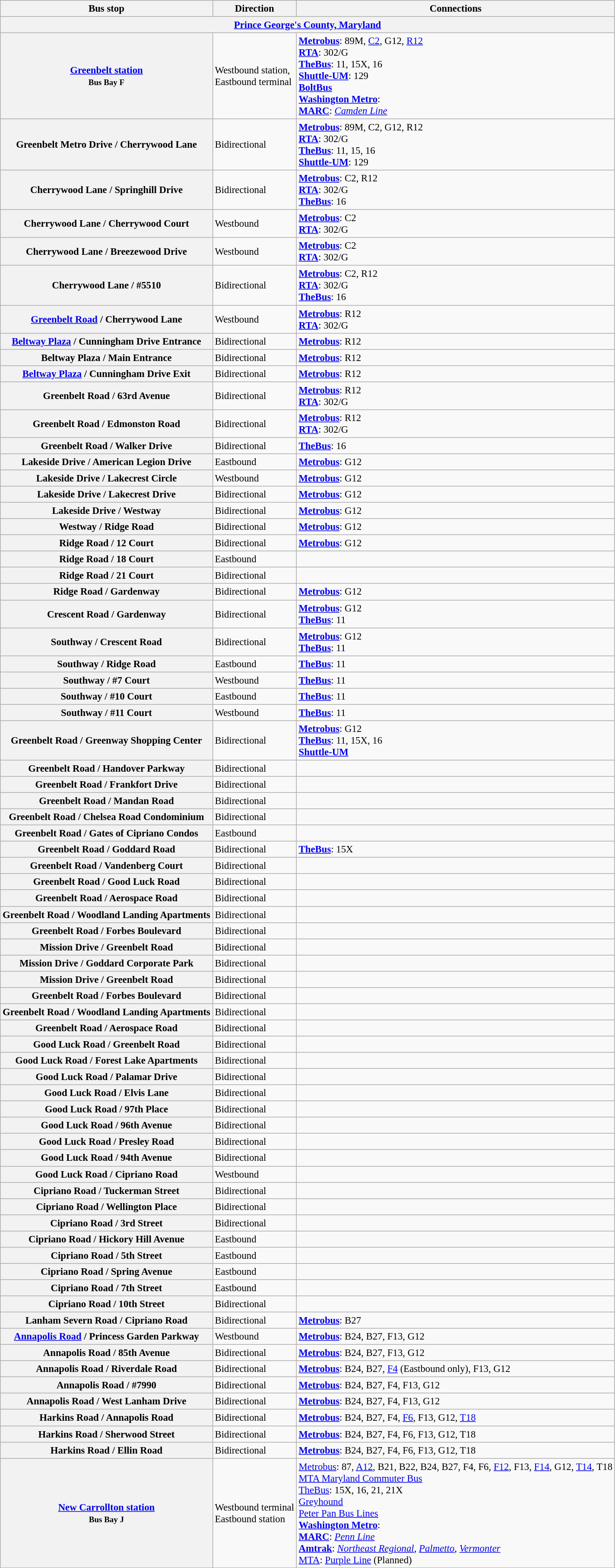<table class="wikitable collapsible collapsed" style="font-size: 95%;">
<tr>
<th>Bus stop</th>
<th>Direction</th>
<th>Connections</th>
</tr>
<tr>
<th colspan="5"><a href='#'>Prince George's County, Maryland</a></th>
</tr>
<tr>
<th><a href='#'>Greenbelt station</a><br><small>Bus Bay F</small></th>
<td>Westbound station,<br>Eastbound terminal</td>
<td> <strong><a href='#'>Metrobus</a></strong>: 89M, <a href='#'>C2</a>, G12, <a href='#'>R12</a><br> <strong><a href='#'>RTA</a></strong>: 302/G<br>  <strong><a href='#'>TheBus</a></strong>: 11, 15X, 16<br> <strong><a href='#'>Shuttle-UM</a></strong>: 129<br>  <strong><a href='#'>BoltBus</a></strong><br> <strong><a href='#'>Washington Metro</a></strong>: <br> <strong><a href='#'>MARC</a></strong>: <em><a href='#'>Camden Line</a></em></td>
</tr>
<tr>
<th>Greenbelt Metro Drive / Cherrywood Lane</th>
<td>Bidirectional</td>
<td> <strong><a href='#'>Metrobus</a></strong>: 89M, C2, G12, R12<br> <strong><a href='#'>RTA</a></strong>: 302/G<br>  <strong><a href='#'>TheBus</a></strong>: 11, 15, 16<br> <strong><a href='#'>Shuttle-UM</a></strong>: 129</td>
</tr>
<tr>
<th>Cherrywood Lane / Springhill Drive</th>
<td>Bidirectional</td>
<td> <strong><a href='#'>Metrobus</a></strong>: C2, R12<br> <strong><a href='#'>RTA</a></strong>: 302/G<br>  <strong><a href='#'>TheBus</a></strong>: 16</td>
</tr>
<tr>
<th>Cherrywood Lane / Cherrywood Court</th>
<td>Westbound</td>
<td> <strong><a href='#'>Metrobus</a></strong>: C2<br> <strong><a href='#'>RTA</a></strong>: 302/G</td>
</tr>
<tr>
<th>Cherrywood Lane / Breezewood Drive</th>
<td>Westbound</td>
<td> <strong><a href='#'>Metrobus</a></strong>: C2<br> <strong><a href='#'>RTA</a></strong>: 302/G</td>
</tr>
<tr>
<th>Cherrywood Lane / #5510</th>
<td>Bidirectional</td>
<td> <strong><a href='#'>Metrobus</a></strong>: C2, R12<br> <strong><a href='#'>RTA</a></strong>: 302/G<br>  <strong><a href='#'>TheBus</a></strong>: 16</td>
</tr>
<tr>
<th><a href='#'>Greenbelt Road</a> / Cherrywood Lane</th>
<td>Westbound</td>
<td> <strong><a href='#'>Metrobus</a></strong>: R12<br> <strong><a href='#'>RTA</a></strong>: 302/G</td>
</tr>
<tr>
<th><a href='#'>Beltway Plaza</a> / Cunningham Drive Entrance</th>
<td>Bidirectional</td>
<td> <strong><a href='#'>Metrobus</a></strong>: R12</td>
</tr>
<tr>
<th>Beltway Plaza / Main Entrance</th>
<td>Bidirectional</td>
<td> <strong><a href='#'>Metrobus</a></strong>: R12</td>
</tr>
<tr>
<th><a href='#'>Beltway Plaza</a> / Cunningham Drive Exit</th>
<td>Bidirectional</td>
<td> <strong><a href='#'>Metrobus</a></strong>: R12</td>
</tr>
<tr>
<th>Greenbelt Road / 63rd Avenue</th>
<td>Bidirectional</td>
<td> <strong><a href='#'>Metrobus</a></strong>: R12<br> <strong><a href='#'>RTA</a></strong>: 302/G</td>
</tr>
<tr>
<th>Greenbelt Road / Edmonston Road</th>
<td>Bidirectional</td>
<td> <strong><a href='#'>Metrobus</a></strong>: R12<br> <strong><a href='#'>RTA</a></strong>: 302/G</td>
</tr>
<tr>
<th>Greenbelt Road / Walker Drive</th>
<td>Bidirectional</td>
<td> <strong><a href='#'>TheBus</a></strong>: 16</td>
</tr>
<tr>
<th>Lakeside Drive / American Legion Drive</th>
<td>Eastbound</td>
<td> <strong><a href='#'>Metrobus</a></strong>: G12</td>
</tr>
<tr>
<th>Lakeside Drive / Lakecrest Circle</th>
<td>Westbound</td>
<td> <strong><a href='#'>Metrobus</a></strong>: G12</td>
</tr>
<tr>
<th>Lakeside Drive / Lakecrest Drive</th>
<td>Bidirectional</td>
<td> <strong><a href='#'>Metrobus</a></strong>: G12</td>
</tr>
<tr>
<th>Lakeside Drive / Westway</th>
<td>Bidirectional</td>
<td> <strong><a href='#'>Metrobus</a></strong>: G12</td>
</tr>
<tr>
<th>Westway / Ridge Road</th>
<td>Bidirectional</td>
<td> <strong><a href='#'>Metrobus</a></strong>: G12</td>
</tr>
<tr>
<th>Ridge Road / 12 Court</th>
<td>Bidirectional</td>
<td> <strong><a href='#'>Metrobus</a></strong>: G12</td>
</tr>
<tr>
<th>Ridge Road / 18 Court</th>
<td>Eastbound</td>
<td></td>
</tr>
<tr>
<th>Ridge Road / 21 Court</th>
<td>Bidirectional</td>
<td></td>
</tr>
<tr>
<th>Ridge Road / Gardenway</th>
<td>Bidirectional</td>
<td> <strong><a href='#'>Metrobus</a></strong>: G12</td>
</tr>
<tr>
<th>Crescent Road / Gardenway</th>
<td>Bidirectional</td>
<td> <strong><a href='#'>Metrobus</a></strong>: G12<br>  <strong><a href='#'>TheBus</a></strong>: 11</td>
</tr>
<tr>
<th>Southway / Crescent Road</th>
<td>Bidirectional</td>
<td> <strong><a href='#'>Metrobus</a></strong>: G12<br>  <strong><a href='#'>TheBus</a></strong>: 11</td>
</tr>
<tr>
<th>Southway / Ridge Road</th>
<td>Eastbound</td>
<td> <strong><a href='#'>TheBus</a></strong>: 11</td>
</tr>
<tr>
<th>Southway / #7 Court</th>
<td>Westbound</td>
<td> <strong><a href='#'>TheBus</a></strong>: 11</td>
</tr>
<tr>
<th>Southway / #10 Court</th>
<td>Eastbound</td>
<td> <strong><a href='#'>TheBus</a></strong>: 11</td>
</tr>
<tr>
<th>Southway / #11 Court</th>
<td>Westbound</td>
<td> <strong><a href='#'>TheBus</a></strong>: 11</td>
</tr>
<tr>
<th>Greenbelt Road / Greenway Shopping Center</th>
<td>Bidirectional</td>
<td> <strong><a href='#'>Metrobus</a></strong>: G12<br>  <strong><a href='#'>TheBus</a></strong>: 11, 15X, 16<br> <strong><a href='#'>Shuttle-UM</a></strong></td>
</tr>
<tr>
<th>Greenbelt Road / Handover Parkway</th>
<td>Bidirectional</td>
<td></td>
</tr>
<tr>
<th>Greenbelt Road / Frankfort Drive</th>
<td>Bidirectional</td>
<td></td>
</tr>
<tr>
<th>Greenbelt Road / Mandan Road</th>
<td>Bidirectional</td>
<td></td>
</tr>
<tr>
<th>Greenbelt Road / Chelsea Road Condominium</th>
<td>Bidirectional</td>
<td></td>
</tr>
<tr>
<th>Greenbelt Road / Gates of Cipriano Condos</th>
<td>Eastbound</td>
<td></td>
</tr>
<tr>
<th>Greenbelt Road / Goddard Road</th>
<td>Bidirectional</td>
<td> <strong><a href='#'>TheBus</a></strong>: 15X</td>
</tr>
<tr>
<th>Greenbelt Road / Vandenberg Court</th>
<td>Bidirectional</td>
<td></td>
</tr>
<tr>
<th>Greenbelt Road / Good Luck Road</th>
<td>Bidirectional</td>
<td></td>
</tr>
<tr>
<th>Greenbelt Road / Aerospace Road</th>
<td>Bidirectional</td>
<td></td>
</tr>
<tr>
<th>Greenbelt Road / Woodland Landing Apartments</th>
<td>Bidirectional</td>
<td></td>
</tr>
<tr>
<th>Greenbelt Road / Forbes Boulevard</th>
<td>Bidirectional</td>
<td></td>
</tr>
<tr>
<th>Mission Drive / Greenbelt Road</th>
<td>Bidirectional</td>
<td></td>
</tr>
<tr>
<th>Mission Drive / Goddard Corporate Park</th>
<td>Bidirectional</td>
<td></td>
</tr>
<tr>
<th>Mission Drive / Greenbelt Road</th>
<td>Bidirectional</td>
<td></td>
</tr>
<tr>
<th>Greenbelt Road / Forbes Boulevard</th>
<td>Bidirectional</td>
<td></td>
</tr>
<tr>
<th>Greenbelt Road / Woodland Landing Apartments</th>
<td>Bidirectional</td>
<td></td>
</tr>
<tr>
<th>Greenbelt Road / Aerospace Road</th>
<td>Bidirectional</td>
<td></td>
</tr>
<tr>
<th>Good Luck Road / Greenbelt Road</th>
<td>Bidirectional</td>
<td></td>
</tr>
<tr>
<th>Good Luck Road / Forest Lake Apartments</th>
<td>Bidirectional</td>
<td></td>
</tr>
<tr>
<th>Good Luck Road / Palamar Drive</th>
<td>Bidirectional</td>
<td></td>
</tr>
<tr>
<th>Good Luck Road / Elvis Lane</th>
<td>Bidirectional</td>
<td></td>
</tr>
<tr>
<th>Good Luck Road / 97th Place</th>
<td>Bidirectional</td>
<td></td>
</tr>
<tr>
<th>Good Luck Road / 96th Avenue</th>
<td>Bidirectional</td>
<td></td>
</tr>
<tr>
<th>Good Luck Road / Presley Road</th>
<td>Bidirectional</td>
<td></td>
</tr>
<tr>
<th>Good Luck Road / 94th Avenue</th>
<td>Bidirectional</td>
<td></td>
</tr>
<tr>
<th>Good Luck Road / Cipriano Road</th>
<td>Westbound</td>
<td></td>
</tr>
<tr>
<th>Cipriano Road / Tuckerman Street</th>
<td>Bidirectional</td>
<td></td>
</tr>
<tr>
<th>Cipriano Road / Wellington Place</th>
<td>Bidirectional</td>
<td></td>
</tr>
<tr>
<th>Cipriano Road / 3rd Street</th>
<td>Bidirectional</td>
<td></td>
</tr>
<tr>
<th>Cipriano Road / Hickory Hill Avenue</th>
<td>Eastbound</td>
<td></td>
</tr>
<tr>
<th>Cipriano Road / 5th Street</th>
<td>Eastbound</td>
<td></td>
</tr>
<tr>
<th>Cipriano Road / Spring Avenue</th>
<td>Eastbound</td>
<td></td>
</tr>
<tr>
<th>Cipriano Road / 7th Street</th>
<td>Eastbound</td>
<td></td>
</tr>
<tr>
<th>Cipriano Road / 10th Street</th>
<td>Bidirectional</td>
<td></td>
</tr>
<tr>
<th>Lanham Severn Road / Cipriano Road</th>
<td>Bidirectional</td>
<td> <strong><a href='#'>Metrobus</a></strong>: B27</td>
</tr>
<tr>
<th><a href='#'>Annapolis Road</a> / Princess Garden Parkway</th>
<td>Westbound</td>
<td> <strong><a href='#'>Metrobus</a></strong>: B24, B27, F13, G12</td>
</tr>
<tr>
<th>Annapolis Road / 85th Avenue</th>
<td>Bidirectional</td>
<td> <strong><a href='#'>Metrobus</a></strong>: B24, B27, F13, G12</td>
</tr>
<tr>
<th>Annapolis Road / Riverdale Road</th>
<td>Bidirectional</td>
<td> <strong><a href='#'>Metrobus</a></strong>: B24, B27, <a href='#'>F4</a> (Eastbound only), F13, G12</td>
</tr>
<tr>
<th>Annapolis Road / #7990</th>
<td>Bidirectional</td>
<td> <strong><a href='#'>Metrobus</a></strong>: B24, B27, F4, F13, G12</td>
</tr>
<tr>
<th>Annapolis Road / West Lanham Drive</th>
<td>Bidirectional</td>
<td> <strong><a href='#'>Metrobus</a></strong>: B24, B27, F4, F13, G12</td>
</tr>
<tr>
<th>Harkins Road / Annapolis Road</th>
<td>Bidirectional</td>
<td> <strong><a href='#'>Metrobus</a></strong>: B24, B27, F4, <a href='#'>F6</a>, F13, G12, <a href='#'>T18</a></td>
</tr>
<tr>
<th>Harkins Road / Sherwood Street</th>
<td>Bidirectional</td>
<td> <strong><a href='#'>Metrobus</a></strong>: B24, B27, F4, F6, F13, G12, T18</td>
</tr>
<tr>
<th>Harkins Road / Ellin Road</th>
<td>Bidirectional</td>
<td> <strong><a href='#'>Metrobus</a></strong>: B24, B27, F4, F6, F13, G12, T18</td>
</tr>
<tr>
<th><a href='#'>New Carrollton station</a><br><small>Bus Bay J</small></th>
<td>Westbound terminal<br>Eastbound station</td>
<td> <a href='#'>Metrobus</a>: 87, <a href='#'>A12</a>, B21, B22, B24, B27, F4, F6, <a href='#'>F12</a>, F13, <a href='#'>F14</a>, G12, <a href='#'>T14</a>, T18<br>  <a href='#'>MTA Maryland Commuter Bus</a><br>  <a href='#'>TheBus</a>: 15X, 16, 21, 21X<br>  <a href='#'>Greyhound</a><br>  <a href='#'>Peter Pan Bus Lines</a><br> <strong><a href='#'>Washington Metro</a></strong>: <br> <strong><a href='#'>MARC</a></strong>: <em><a href='#'>Penn Line</a></em><br> <strong><a href='#'>Amtrak</a></strong>: <em><a href='#'>Northeast Regional</a>, <a href='#'>Palmetto</a></em>, <em><a href='#'>Vermonter</a></em><br> <a href='#'>MTA</a>: <a href='#'>Purple Line</a> (Planned)</td>
</tr>
<tr>
</tr>
</table>
